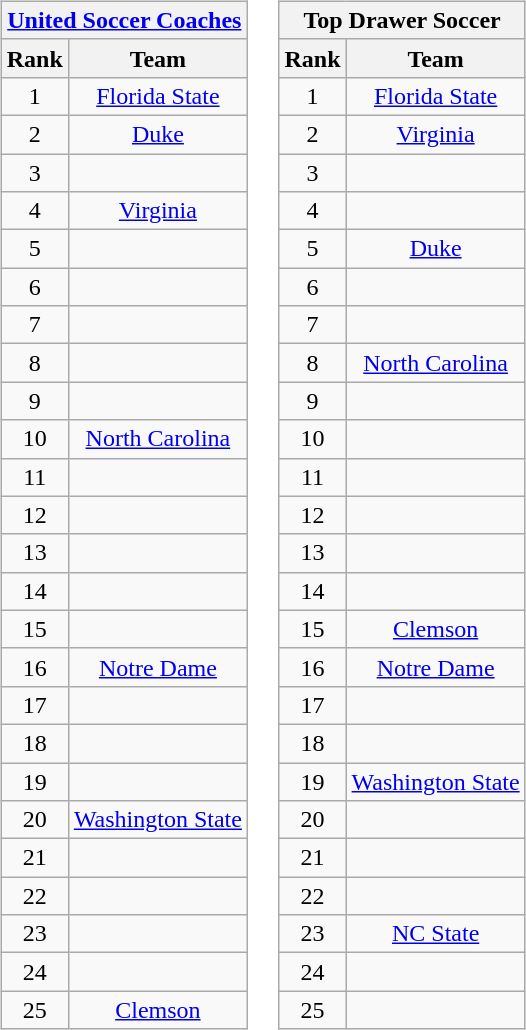<table>
<tr style="vertical-align:top;">
<td><br><table class="wikitable" style="text-align:center;">
<tr>
<th colspan=2><strong><a href='#'>United Soccer Coaches</a></strong></th>
</tr>
<tr>
<th>Rank</th>
<th>Team</th>
</tr>
<tr>
<td>1</td>
<td><a href='#'>Florida State</a></td>
</tr>
<tr>
<td>2</td>
<td><a href='#'>Duke</a></td>
</tr>
<tr>
<td>3</td>
<td></td>
</tr>
<tr>
<td>4</td>
<td><a href='#'>Virginia</a></td>
</tr>
<tr>
<td>5</td>
<td></td>
</tr>
<tr>
<td>6</td>
<td></td>
</tr>
<tr>
<td>7</td>
<td></td>
</tr>
<tr>
<td>8</td>
<td></td>
</tr>
<tr>
<td>9</td>
<td></td>
</tr>
<tr>
<td>10</td>
<td><a href='#'>North Carolina</a></td>
</tr>
<tr>
<td>11</td>
<td></td>
</tr>
<tr>
<td>12</td>
<td></td>
</tr>
<tr>
<td>13</td>
<td></td>
</tr>
<tr>
<td>14</td>
<td></td>
</tr>
<tr>
<td>15</td>
<td></td>
</tr>
<tr>
<td>16</td>
<td><a href='#'>Notre Dame</a></td>
</tr>
<tr>
<td>17</td>
<td></td>
</tr>
<tr>
<td>18</td>
<td></td>
</tr>
<tr>
<td>19</td>
<td></td>
</tr>
<tr>
<td>20</td>
<td><a href='#'>Washington State</a></td>
</tr>
<tr>
<td>21</td>
<td></td>
</tr>
<tr>
<td>22</td>
<td></td>
</tr>
<tr>
<td>23</td>
<td></td>
</tr>
<tr>
<td>24</td>
<td></td>
</tr>
<tr>
<td>25</td>
<td><a href='#'>Clemson</a></td>
</tr>
</table>
</td>
<td><br><table class="wikitable" style="text-align:center;">
<tr>
<th colspan=2><strong>Top Drawer Soccer</strong></th>
</tr>
<tr>
<th>Rank</th>
<th>Team</th>
</tr>
<tr>
<td>1</td>
<td><a href='#'>Florida State</a></td>
</tr>
<tr>
<td>2</td>
<td><a href='#'>Virginia</a></td>
</tr>
<tr>
<td>3</td>
<td></td>
</tr>
<tr>
<td>4</td>
<td></td>
</tr>
<tr>
<td>5</td>
<td><a href='#'>Duke</a></td>
</tr>
<tr>
<td>6</td>
<td></td>
</tr>
<tr>
<td>7</td>
<td></td>
</tr>
<tr>
<td>8</td>
<td><a href='#'>North Carolina</a></td>
</tr>
<tr>
<td>9</td>
<td></td>
</tr>
<tr>
<td>10</td>
<td></td>
</tr>
<tr>
<td>11</td>
<td></td>
</tr>
<tr>
<td>12</td>
<td></td>
</tr>
<tr>
<td>13</td>
<td></td>
</tr>
<tr>
<td>14</td>
<td></td>
</tr>
<tr>
<td>15</td>
<td><a href='#'>Clemson</a></td>
</tr>
<tr>
<td>16</td>
<td><a href='#'>Notre Dame</a></td>
</tr>
<tr>
<td>17</td>
<td></td>
</tr>
<tr>
<td>18</td>
<td></td>
</tr>
<tr>
<td>19</td>
<td><a href='#'>Washington State</a></td>
</tr>
<tr>
<td>20</td>
<td></td>
</tr>
<tr>
<td>21</td>
<td></td>
</tr>
<tr>
<td>22</td>
<td></td>
</tr>
<tr>
<td>23</td>
<td><a href='#'>NC State</a></td>
</tr>
<tr>
<td>24</td>
<td></td>
</tr>
<tr>
<td>25</td>
<td></td>
</tr>
</table>
</td>
</tr>
</table>
